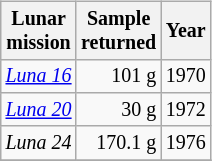<table class="wikitable" align="left" style="font-size:smaller; margin-right: 20px">
<tr>
<th>Lunar<br>mission</th>
<th>Sample<br>returned</th>
<th>Year</th>
</tr>
<tr>
<td><em><a href='#'>Luna 16</a></em></td>
<td align="right">101 g </td>
<td align="right">1970</td>
</tr>
<tr>
<td><em><a href='#'>Luna 20</a></em></td>
<td align="right">30 g </td>
<td align="right">1972</td>
</tr>
<tr>
<td><em>Luna 24</em></td>
<td align="right">170.1 g </td>
<td align="right">1976</td>
</tr>
<tr>
</tr>
</table>
